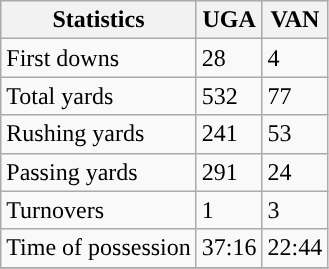<table class="wikitable" style="float: left;">
<tr>
<th>Statistics</th>
<th>UGA</th>
<th>VAN</th>
</tr>
<tr>
<td>First downs</td>
<td>28</td>
<td>4</td>
</tr>
<tr>
<td>Total yards</td>
<td>532</td>
<td>77</td>
</tr>
<tr>
<td>Rushing yards</td>
<td>241</td>
<td>53</td>
</tr>
<tr>
<td>Passing yards</td>
<td>291</td>
<td>24</td>
</tr>
<tr>
<td>Turnovers</td>
<td>1</td>
<td>3</td>
</tr>
<tr>
<td>Time of possession</td>
<td>37:16</td>
<td>22:44</td>
</tr>
<tr>
</tr>
</table>
